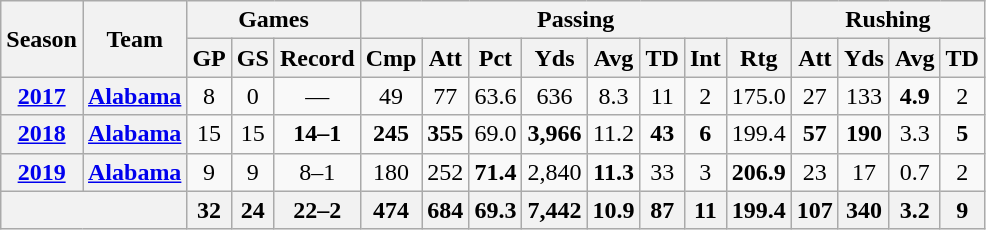<table class="wikitable" style="text-align:center;">
<tr>
<th rowspan="2">Season</th>
<th rowspan="2">Team</th>
<th colspan="3">Games</th>
<th colspan="8">Passing</th>
<th colspan="4">Rushing</th>
</tr>
<tr>
<th>GP</th>
<th>GS</th>
<th>Record</th>
<th>Cmp</th>
<th>Att</th>
<th>Pct</th>
<th>Yds</th>
<th>Avg</th>
<th>TD</th>
<th>Int</th>
<th>Rtg</th>
<th>Att</th>
<th>Yds</th>
<th>Avg</th>
<th>TD</th>
</tr>
<tr>
<th><a href='#'>2017</a></th>
<th><a href='#'>Alabama</a></th>
<td>8</td>
<td>0</td>
<td>—</td>
<td>49</td>
<td>77</td>
<td>63.6</td>
<td>636</td>
<td>8.3</td>
<td>11</td>
<td>2</td>
<td>175.0</td>
<td>27</td>
<td>133</td>
<td><strong>4.9</strong></td>
<td>2</td>
</tr>
<tr>
<th><a href='#'>2018</a></th>
<th><a href='#'>Alabama</a></th>
<td>15</td>
<td>15</td>
<td><strong>14–1</strong></td>
<td><strong>245</strong></td>
<td><strong>355</strong></td>
<td>69.0</td>
<td><strong>3,966</strong></td>
<td>11.2</td>
<td><strong>43</strong></td>
<td><strong>6</strong></td>
<td>199.4</td>
<td><strong>57</strong></td>
<td><strong>190</strong></td>
<td>3.3</td>
<td><strong>5</strong></td>
</tr>
<tr>
<th><a href='#'>2019</a></th>
<th><a href='#'>Alabama</a></th>
<td>9</td>
<td>9</td>
<td>8–1</td>
<td>180</td>
<td>252</td>
<td><strong>71.4</strong></td>
<td>2,840</td>
<td><strong>11.3</strong></td>
<td>33</td>
<td>3</td>
<td><strong>206.9</strong></td>
<td>23</td>
<td>17</td>
<td>0.7</td>
<td>2</td>
</tr>
<tr>
<th colspan="2"></th>
<th>32</th>
<th>24</th>
<th>22–2</th>
<th>474</th>
<th>684</th>
<th>69.3</th>
<th>7,442</th>
<th>10.9</th>
<th>87</th>
<th>11</th>
<th>199.4</th>
<th>107</th>
<th>340</th>
<th>3.2</th>
<th>9</th>
</tr>
</table>
